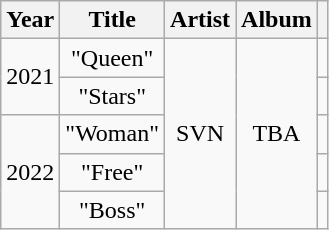<table class="wikitable plainrowheaders" style="text-align:center;">
<tr>
<th>Year</th>
<th>Title</th>
<th>Artist</th>
<th>Album</th>
<th style="text-align: center;" class="unsortable"></th>
</tr>
<tr>
<td rowspan="2">2021</td>
<td>"Queen"</td>
<td rowspan="5">SVN</td>
<td rowspan="5">TBA</td>
<td></td>
</tr>
<tr>
<td>"Stars"</td>
<td></td>
</tr>
<tr>
<td rowspan="3">2022</td>
<td>"Woman"</td>
<td></td>
</tr>
<tr>
<td>"Free"</td>
<td></td>
</tr>
<tr>
<td>"Boss"</td>
<td></td>
</tr>
</table>
